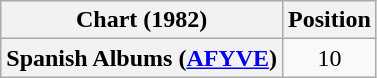<table class="wikitable sortable plainrowheaders" style="text-align:center">
<tr>
<th>Chart (1982)</th>
<th>Position</th>
</tr>
<tr>
<th scope="row">Spanish Albums (<a href='#'>AFYVE</a>)</th>
<td>10</td>
</tr>
</table>
